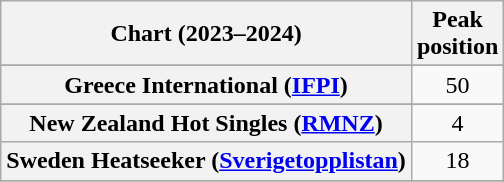<table class="wikitable sortable plainrowheaders" style="text-align:center">
<tr>
<th scope="col">Chart (2023–2024)</th>
<th scope="col">Peak<br>position</th>
</tr>
<tr>
</tr>
<tr>
</tr>
<tr>
<th scope="row">Greece International (<a href='#'>IFPI</a>)</th>
<td>50</td>
</tr>
<tr>
</tr>
<tr>
<th scope="row">New Zealand Hot Singles (<a href='#'>RMNZ</a>)</th>
<td>4</td>
</tr>
<tr>
<th scope="row">Sweden Heatseeker (<a href='#'>Sverigetopplistan</a>)</th>
<td>18</td>
</tr>
<tr>
</tr>
<tr>
</tr>
<tr>
</tr>
</table>
